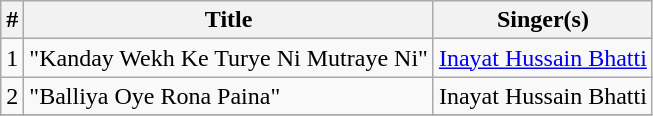<table class="wikitable">
<tr>
<th>#</th>
<th>Title</th>
<th>Singer(s)</th>
</tr>
<tr>
<td>1</td>
<td>"Kanday Wekh Ke Turye Ni Mutraye Ni"</td>
<td><a href='#'>Inayat Hussain Bhatti</a></td>
</tr>
<tr>
<td>2</td>
<td>"Balliya Oye Rona Paina"</td>
<td>Inayat Hussain Bhatti</td>
</tr>
<tr>
</tr>
</table>
